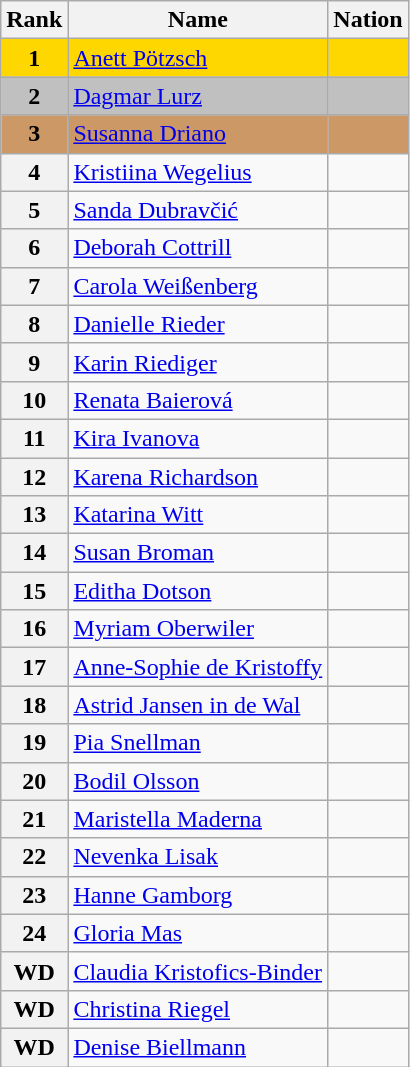<table class="wikitable">
<tr>
<th>Rank</th>
<th>Name</th>
<th>Nation</th>
</tr>
<tr bgcolor="gold">
<td align="center"><strong>1</strong></td>
<td><a href='#'>Anett Pötzsch</a></td>
<td></td>
</tr>
<tr bgcolor="silver">
<td align="center"><strong>2</strong></td>
<td><a href='#'>Dagmar Lurz</a></td>
<td></td>
</tr>
<tr bgcolor="cc9966">
<td align="center"><strong>3</strong></td>
<td><a href='#'>Susanna Driano</a></td>
<td></td>
</tr>
<tr>
<th>4</th>
<td><a href='#'>Kristiina Wegelius</a></td>
<td></td>
</tr>
<tr>
<th>5</th>
<td><a href='#'>Sanda Dubravčić</a></td>
<td></td>
</tr>
<tr>
<th>6</th>
<td><a href='#'>Deborah Cottrill</a></td>
<td></td>
</tr>
<tr>
<th>7</th>
<td><a href='#'>Carola Weißenberg</a></td>
<td></td>
</tr>
<tr>
<th>8</th>
<td><a href='#'>Danielle Rieder</a></td>
<td></td>
</tr>
<tr>
<th>9</th>
<td><a href='#'>Karin Riediger</a></td>
<td></td>
</tr>
<tr>
<th>10</th>
<td><a href='#'>Renata Baierová</a></td>
<td></td>
</tr>
<tr>
<th>11</th>
<td><a href='#'>Kira Ivanova</a></td>
<td></td>
</tr>
<tr>
<th>12</th>
<td><a href='#'>Karena Richardson</a></td>
<td></td>
</tr>
<tr>
<th>13</th>
<td><a href='#'>Katarina Witt</a></td>
<td></td>
</tr>
<tr>
<th>14</th>
<td><a href='#'>Susan Broman</a></td>
<td></td>
</tr>
<tr>
<th>15</th>
<td><a href='#'>Editha Dotson</a></td>
<td></td>
</tr>
<tr>
<th>16</th>
<td><a href='#'>Myriam Oberwiler</a></td>
<td></td>
</tr>
<tr>
<th>17</th>
<td><a href='#'>Anne-Sophie de Kristoffy</a></td>
<td></td>
</tr>
<tr>
<th>18</th>
<td><a href='#'>Astrid Jansen in de Wal</a></td>
<td></td>
</tr>
<tr>
<th>19</th>
<td><a href='#'>Pia Snellman</a></td>
<td></td>
</tr>
<tr>
<th>20</th>
<td><a href='#'>Bodil Olsson</a></td>
<td></td>
</tr>
<tr>
<th>21</th>
<td><a href='#'>Maristella Maderna</a></td>
<td></td>
</tr>
<tr>
<th>22</th>
<td><a href='#'>Nevenka Lisak</a></td>
<td></td>
</tr>
<tr>
<th>23</th>
<td><a href='#'>Hanne Gamborg</a></td>
<td></td>
</tr>
<tr>
<th>24</th>
<td><a href='#'>Gloria Mas</a></td>
<td></td>
</tr>
<tr>
<th>WD</th>
<td><a href='#'>Claudia Kristofics-Binder</a></td>
<td></td>
</tr>
<tr>
<th>WD</th>
<td><a href='#'>Christina Riegel</a></td>
<td></td>
</tr>
<tr>
<th>WD</th>
<td><a href='#'>Denise Biellmann</a></td>
<td></td>
</tr>
</table>
